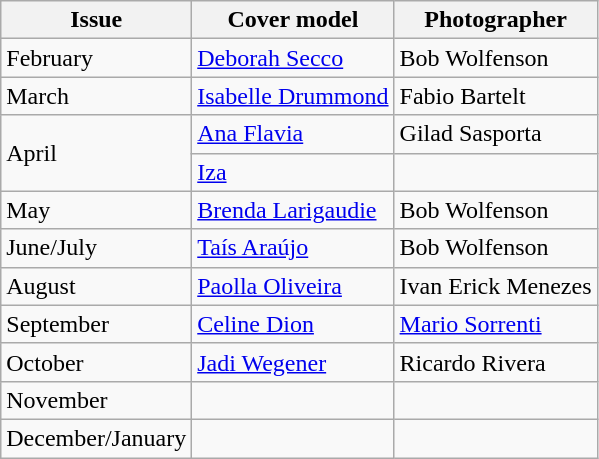<table class="sortable wikitable">
<tr>
<th>Issue</th>
<th>Cover model</th>
<th>Photographer</th>
</tr>
<tr>
<td>February</td>
<td><a href='#'>Deborah Secco</a></td>
<td>Bob Wolfenson</td>
</tr>
<tr>
<td>March</td>
<td><a href='#'>Isabelle Drummond</a></td>
<td>Fabio Bartelt</td>
</tr>
<tr>
<td rowspan="2">April</td>
<td><a href='#'>Ana Flavia</a></td>
<td>Gilad Sasporta</td>
</tr>
<tr>
<td><a href='#'>Iza</a></td>
<td></td>
</tr>
<tr>
<td>May</td>
<td><a href='#'>Brenda Larigaudie</a></td>
<td>Bob Wolfenson</td>
</tr>
<tr>
<td>June/July</td>
<td><a href='#'>Taís Araújo</a></td>
<td>Bob Wolfenson</td>
</tr>
<tr>
<td>August</td>
<td><a href='#'>Paolla Oliveira</a></td>
<td>Ivan Erick Menezes</td>
</tr>
<tr>
<td>September</td>
<td><a href='#'>Celine Dion</a></td>
<td><a href='#'>Mario Sorrenti</a></td>
</tr>
<tr>
<td>October</td>
<td><a href='#'>Jadi Wegener</a></td>
<td>Ricardo Rivera</td>
</tr>
<tr>
<td>November</td>
<td></td>
<td></td>
</tr>
<tr>
<td>December/January</td>
<td></td>
<td></td>
</tr>
</table>
